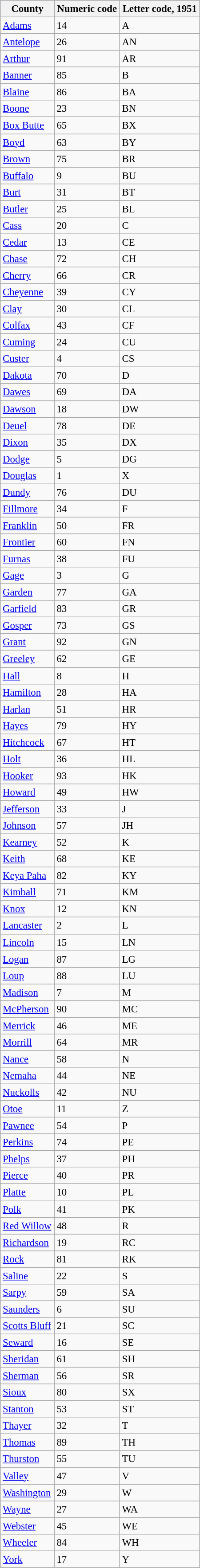<table class="wikitable sortable" align="center" width="300px" style="border: 1px solid #88a; padding: 5px; font-size: 95%; text-align: left;">
<tr style="background-color: #ccf">
<th>County</th>
<th>Numeric code</th>
<th>Letter code, 1951</th>
</tr>
<tr>
<td><a href='#'>Adams</a></td>
<td>14</td>
<td>A</td>
</tr>
<tr>
<td><a href='#'>Antelope</a></td>
<td>26</td>
<td>AN</td>
</tr>
<tr>
<td><a href='#'>Arthur</a></td>
<td>91</td>
<td>AR</td>
</tr>
<tr>
<td><a href='#'>Banner</a></td>
<td>85</td>
<td>B</td>
</tr>
<tr>
<td><a href='#'>Blaine</a></td>
<td>86</td>
<td>BA</td>
</tr>
<tr>
<td><a href='#'>Boone</a></td>
<td>23</td>
<td>BN</td>
</tr>
<tr>
<td><a href='#'>Box Butte</a></td>
<td>65</td>
<td>BX</td>
</tr>
<tr>
<td><a href='#'>Boyd</a></td>
<td>63</td>
<td>BY</td>
</tr>
<tr>
<td><a href='#'>Brown</a></td>
<td>75</td>
<td>BR</td>
</tr>
<tr>
<td><a href='#'>Buffalo</a></td>
<td>9</td>
<td>BU</td>
</tr>
<tr>
<td><a href='#'>Burt</a></td>
<td>31</td>
<td>BT</td>
</tr>
<tr>
<td><a href='#'>Butler</a></td>
<td>25</td>
<td>BL</td>
</tr>
<tr>
<td><a href='#'>Cass</a></td>
<td>20</td>
<td>C</td>
</tr>
<tr>
<td><a href='#'>Cedar</a></td>
<td>13</td>
<td>CE</td>
</tr>
<tr>
<td><a href='#'>Chase</a></td>
<td>72</td>
<td>CH</td>
</tr>
<tr>
<td><a href='#'>Cherry</a></td>
<td>66</td>
<td>CR</td>
</tr>
<tr>
<td><a href='#'>Cheyenne</a></td>
<td>39</td>
<td>CY</td>
</tr>
<tr>
<td><a href='#'>Clay</a></td>
<td>30</td>
<td>CL</td>
</tr>
<tr>
<td><a href='#'>Colfax</a></td>
<td>43</td>
<td>CF</td>
</tr>
<tr>
<td><a href='#'>Cuming</a></td>
<td>24</td>
<td>CU</td>
</tr>
<tr>
<td><a href='#'>Custer</a></td>
<td>4</td>
<td>CS</td>
</tr>
<tr>
<td><a href='#'>Dakota</a></td>
<td>70</td>
<td>D</td>
</tr>
<tr>
<td><a href='#'>Dawes</a></td>
<td>69</td>
<td>DA</td>
</tr>
<tr>
<td><a href='#'>Dawson</a></td>
<td>18</td>
<td>DW</td>
</tr>
<tr>
<td><a href='#'>Deuel</a></td>
<td>78</td>
<td>DE</td>
</tr>
<tr>
<td><a href='#'>Dixon</a></td>
<td>35</td>
<td>DX</td>
</tr>
<tr>
<td><a href='#'>Dodge</a></td>
<td>5</td>
<td>DG</td>
</tr>
<tr>
<td><a href='#'>Douglas</a></td>
<td>1</td>
<td>X</td>
</tr>
<tr>
<td><a href='#'>Dundy</a></td>
<td>76</td>
<td>DU</td>
</tr>
<tr>
<td><a href='#'>Fillmore</a></td>
<td>34</td>
<td>F</td>
</tr>
<tr>
<td><a href='#'>Franklin</a></td>
<td>50</td>
<td>FR</td>
</tr>
<tr>
<td><a href='#'>Frontier</a></td>
<td>60</td>
<td>FN</td>
</tr>
<tr>
<td><a href='#'>Furnas</a></td>
<td>38</td>
<td>FU</td>
</tr>
<tr>
<td><a href='#'>Gage</a></td>
<td>3</td>
<td>G</td>
</tr>
<tr>
<td><a href='#'>Garden</a></td>
<td>77</td>
<td>GA</td>
</tr>
<tr>
<td><a href='#'>Garfield</a></td>
<td>83</td>
<td>GR</td>
</tr>
<tr>
<td><a href='#'>Gosper</a></td>
<td>73</td>
<td>GS</td>
</tr>
<tr>
<td><a href='#'>Grant</a></td>
<td>92</td>
<td>GN</td>
</tr>
<tr>
<td><a href='#'>Greeley</a></td>
<td>62</td>
<td>GE</td>
</tr>
<tr>
<td><a href='#'>Hall</a></td>
<td>8</td>
<td>H</td>
</tr>
<tr>
<td><a href='#'>Hamilton</a></td>
<td>28</td>
<td>HA</td>
</tr>
<tr>
<td><a href='#'>Harlan</a></td>
<td>51</td>
<td>HR</td>
</tr>
<tr>
<td><a href='#'>Hayes</a></td>
<td>79</td>
<td>HY</td>
</tr>
<tr>
<td><a href='#'>Hitchcock</a></td>
<td>67</td>
<td>HT</td>
</tr>
<tr>
<td><a href='#'>Holt</a></td>
<td>36</td>
<td>HL</td>
</tr>
<tr>
<td><a href='#'>Hooker</a></td>
<td>93</td>
<td>HK</td>
</tr>
<tr>
<td><a href='#'>Howard</a></td>
<td>49</td>
<td>HW</td>
</tr>
<tr>
<td><a href='#'>Jefferson</a></td>
<td>33</td>
<td>J</td>
</tr>
<tr>
<td><a href='#'>Johnson</a></td>
<td>57</td>
<td>JH</td>
</tr>
<tr>
<td><a href='#'>Kearney</a></td>
<td>52</td>
<td>K</td>
</tr>
<tr>
<td><a href='#'>Keith</a></td>
<td>68</td>
<td>KE</td>
</tr>
<tr>
<td><a href='#'>Keya Paha</a></td>
<td>82</td>
<td>KY</td>
</tr>
<tr>
<td><a href='#'>Kimball</a></td>
<td>71</td>
<td>KM</td>
</tr>
<tr>
<td><a href='#'>Knox</a></td>
<td>12</td>
<td>KN</td>
</tr>
<tr>
<td><a href='#'>Lancaster</a></td>
<td>2</td>
<td>L</td>
</tr>
<tr>
<td><a href='#'>Lincoln</a></td>
<td>15</td>
<td>LN</td>
</tr>
<tr>
<td><a href='#'>Logan</a></td>
<td>87</td>
<td>LG</td>
</tr>
<tr>
<td><a href='#'>Loup</a></td>
<td>88</td>
<td>LU</td>
</tr>
<tr>
<td><a href='#'>Madison</a></td>
<td>7</td>
<td>M</td>
</tr>
<tr>
<td><a href='#'>McPherson</a></td>
<td>90</td>
<td>MC</td>
</tr>
<tr>
<td><a href='#'>Merrick</a></td>
<td>46</td>
<td>ME</td>
</tr>
<tr>
<td><a href='#'>Morrill</a></td>
<td>64</td>
<td>MR</td>
</tr>
<tr>
<td><a href='#'>Nance</a></td>
<td>58</td>
<td>N</td>
</tr>
<tr>
<td><a href='#'>Nemaha</a></td>
<td>44</td>
<td>NE</td>
</tr>
<tr>
<td><a href='#'>Nuckolls</a></td>
<td>42</td>
<td>NU</td>
</tr>
<tr>
<td><a href='#'>Otoe</a></td>
<td>11</td>
<td>Z</td>
</tr>
<tr>
<td><a href='#'>Pawnee</a></td>
<td>54</td>
<td>P</td>
</tr>
<tr>
<td><a href='#'>Perkins</a></td>
<td>74</td>
<td>PE</td>
</tr>
<tr>
<td><a href='#'>Phelps</a></td>
<td>37</td>
<td>PH</td>
</tr>
<tr>
<td><a href='#'>Pierce</a></td>
<td>40</td>
<td>PR</td>
</tr>
<tr>
<td><a href='#'>Platte</a></td>
<td>10</td>
<td>PL</td>
</tr>
<tr>
<td><a href='#'>Polk</a></td>
<td>41</td>
<td>PK</td>
</tr>
<tr>
<td><a href='#'>Red Willow</a></td>
<td>48</td>
<td>R</td>
</tr>
<tr>
<td><a href='#'>Richardson</a></td>
<td>19</td>
<td>RC</td>
</tr>
<tr>
<td><a href='#'>Rock</a></td>
<td>81</td>
<td>RK</td>
</tr>
<tr>
<td><a href='#'>Saline</a></td>
<td>22</td>
<td>S</td>
</tr>
<tr>
<td><a href='#'>Sarpy</a></td>
<td>59</td>
<td>SA</td>
</tr>
<tr>
<td><a href='#'>Saunders</a></td>
<td>6</td>
<td>SU</td>
</tr>
<tr>
<td><a href='#'>Scotts Bluff</a></td>
<td>21</td>
<td>SC</td>
</tr>
<tr>
<td><a href='#'>Seward</a></td>
<td>16</td>
<td>SE</td>
</tr>
<tr>
<td><a href='#'>Sheridan</a></td>
<td>61</td>
<td>SH</td>
</tr>
<tr>
<td><a href='#'>Sherman</a></td>
<td>56</td>
<td>SR</td>
</tr>
<tr>
<td><a href='#'>Sioux</a></td>
<td>80</td>
<td>SX</td>
</tr>
<tr>
<td><a href='#'>Stanton</a></td>
<td>53</td>
<td>ST</td>
</tr>
<tr>
<td><a href='#'>Thayer</a></td>
<td>32</td>
<td>T</td>
</tr>
<tr>
<td><a href='#'>Thomas</a></td>
<td>89</td>
<td>TH</td>
</tr>
<tr>
<td><a href='#'>Thurston</a></td>
<td>55</td>
<td>TU</td>
</tr>
<tr>
<td><a href='#'>Valley</a></td>
<td>47</td>
<td>V</td>
</tr>
<tr>
<td><a href='#'>Washington</a></td>
<td>29</td>
<td>W</td>
</tr>
<tr>
<td><a href='#'>Wayne</a></td>
<td>27</td>
<td>WA</td>
</tr>
<tr>
<td><a href='#'>Webster</a></td>
<td>45</td>
<td>WE</td>
</tr>
<tr>
<td><a href='#'>Wheeler</a></td>
<td>84</td>
<td>WH</td>
</tr>
<tr>
<td><a href='#'>York</a></td>
<td>17</td>
<td>Y</td>
</tr>
</table>
